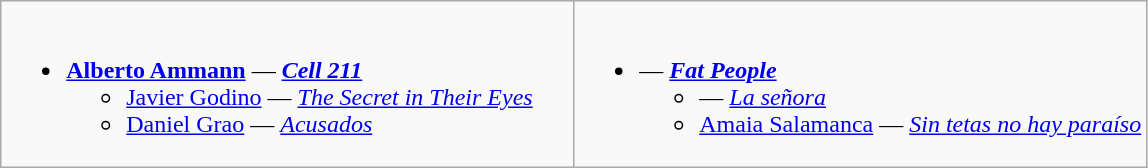<table class=wikitable>
<tr>
<td style="vertical-align:top;" width="50%"><br><ul><li><strong><a href='#'>Alberto Ammann</a></strong> — <strong><em><a href='#'>Cell 211</a></em></strong><ul><li><a href='#'>Javier Godino</a> — <em><a href='#'>The Secret in Their Eyes</a></em></li><li><a href='#'>Daniel Grao</a> — <em><a href='#'>Acusados</a></em></li></ul></li></ul></td>
<td style="vertical-align:top;" width="50%"><br><ul><li><strong></strong> — <strong><em><a href='#'>Fat People</a></em></strong><ul><li> — <em><a href='#'>La señora</a></em></li><li><a href='#'>Amaia Salamanca</a> — <em><a href='#'>Sin tetas no hay paraíso</a></em></li></ul></li></ul></td>
</tr>
</table>
